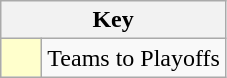<table class="wikitable" style="text-align: center;">
<tr>
<th colspan=2>Key</th>
</tr>
<tr>
<td style="background:#ffffcc; width:20px;"></td>
<td align=left>Teams to Playoffs</td>
</tr>
</table>
